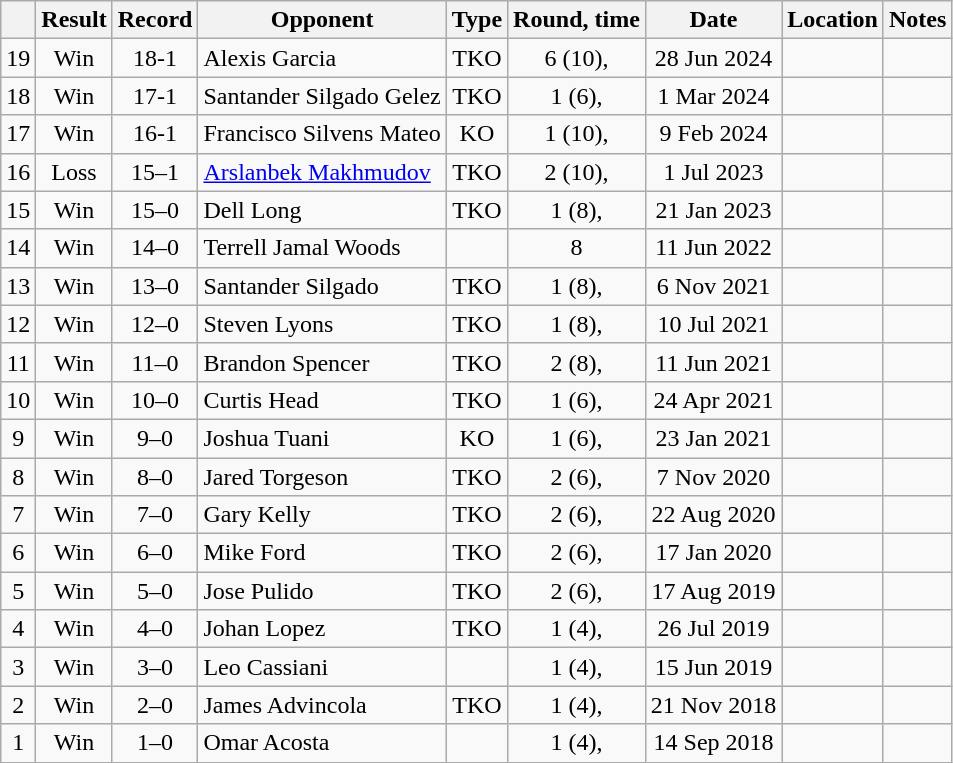<table class="wikitable" style="text-align:center">
<tr>
<th></th>
<th>Result</th>
<th>Record</th>
<th>Opponent</th>
<th>Type</th>
<th>Round, time</th>
<th>Date</th>
<th>Location</th>
<th>Notes</th>
</tr>
<tr>
<td>19</td>
<td>Win</td>
<td>18-1</td>
<td align=left>Alexis Garcia</td>
<td>TKO</td>
<td>6 (10), </td>
<td>28 Jun 2024</td>
<td align=left></td>
<td></td>
</tr>
<tr>
<td>18</td>
<td>Win</td>
<td>17-1</td>
<td align=left>Santander Silgado Gelez</td>
<td>TKO</td>
<td>1 (6), </td>
<td>1 Mar 2024</td>
<td align=left></td>
<td></td>
</tr>
<tr>
<td>17</td>
<td>Win</td>
<td>16-1</td>
<td align=left>Francisco Silvens Mateo</td>
<td>KO</td>
<td>1 (10), </td>
<td>9 Feb 2024</td>
<td align=left></td>
<td></td>
</tr>
<tr>
<td>16</td>
<td>Loss</td>
<td>15–1</td>
<td align=left><a href='#'>Arslanbek Makhmudov</a></td>
<td>TKO</td>
<td>2 (10), </td>
<td>1 Jul 2023</td>
<td align=left></td>
<td style="text-align:left;"></td>
</tr>
<tr>
<td>15</td>
<td>Win</td>
<td>15–0</td>
<td align=left>Dell Long</td>
<td>TKO</td>
<td>1 (8), </td>
<td>21 Jan 2023</td>
<td align=left></td>
<td></td>
</tr>
<tr>
<td>14</td>
<td>Win</td>
<td>14–0</td>
<td align=left>Terrell Jamal Woods</td>
<td></td>
<td>8</td>
<td>11 Jun 2022</td>
<td align=left></td>
<td></td>
</tr>
<tr>
<td>13</td>
<td>Win</td>
<td>13–0</td>
<td align=left>Santander Silgado</td>
<td>TKO</td>
<td>1 (8), </td>
<td>6 Nov 2021</td>
<td align=left></td>
<td></td>
</tr>
<tr>
<td>12</td>
<td>Win</td>
<td>12–0</td>
<td align=left>Steven Lyons</td>
<td>TKO</td>
<td>1 (8), </td>
<td>10 Jul 2021</td>
<td align=left></td>
<td></td>
</tr>
<tr>
<td>11</td>
<td>Win</td>
<td>11–0</td>
<td align=left>Brandon Spencer</td>
<td>TKO</td>
<td>2 (8), </td>
<td>11 Jun 2021</td>
<td align=left></td>
<td></td>
</tr>
<tr>
<td>10</td>
<td>Win</td>
<td>10–0</td>
<td align=left>Curtis Head</td>
<td>TKO</td>
<td>1 (6), </td>
<td>24 Apr 2021</td>
<td align=left></td>
<td></td>
</tr>
<tr>
<td>9</td>
<td>Win</td>
<td>9–0</td>
<td align=left>Joshua Tuani</td>
<td>KO</td>
<td>1 (6), </td>
<td>23 Jan 2021</td>
<td align=left></td>
<td></td>
</tr>
<tr>
<td>8</td>
<td>Win</td>
<td>8–0</td>
<td align=left>Jared Torgeson</td>
<td>TKO</td>
<td>2 (6), </td>
<td>7 Nov 2020</td>
<td align=left></td>
<td></td>
</tr>
<tr>
<td>7</td>
<td>Win</td>
<td>7–0</td>
<td align=left>Gary Kelly</td>
<td>TKO</td>
<td>2 (6), </td>
<td>22 Aug 2020</td>
<td align=left></td>
<td></td>
</tr>
<tr>
<td>6</td>
<td>Win</td>
<td>6–0</td>
<td align=left>Mike Ford</td>
<td>TKO</td>
<td>2 (6), </td>
<td>17 Jan 2020</td>
<td align=left></td>
<td></td>
</tr>
<tr>
<td>5</td>
<td>Win</td>
<td>5–0</td>
<td align=left>Jose Pulido</td>
<td>TKO</td>
<td>2 (6), </td>
<td>17 Aug 2019</td>
<td align=left></td>
<td></td>
</tr>
<tr>
<td>4</td>
<td>Win</td>
<td>4–0</td>
<td align=left>Johan Lopez</td>
<td>TKO</td>
<td>1 (4), </td>
<td>26 Jul 2019</td>
<td align=left></td>
<td></td>
</tr>
<tr>
<td>3</td>
<td>Win</td>
<td>3–0</td>
<td align=left>Leo Cassiani</td>
<td></td>
<td>1 (4), </td>
<td>15 Jun 2019</td>
<td align=left></td>
<td></td>
</tr>
<tr>
<td>2</td>
<td>Win</td>
<td>2–0</td>
<td align=left>James Advincola</td>
<td>TKO</td>
<td>1 (4), </td>
<td>21 Nov 2018</td>
<td align=left></td>
<td></td>
</tr>
<tr>
<td>1</td>
<td>Win</td>
<td>1–0</td>
<td align=left>Omar Acosta</td>
<td></td>
<td>1 (4), </td>
<td>14 Sep 2018</td>
<td align=left></td>
<td></td>
</tr>
</table>
